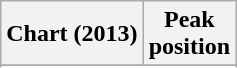<table class="wikitable plainrowheaders sortable" style="text-align:center;">
<tr>
<th scope="col">Chart (2013)</th>
<th scope="col">Peak<br>position</th>
</tr>
<tr>
</tr>
<tr>
</tr>
</table>
